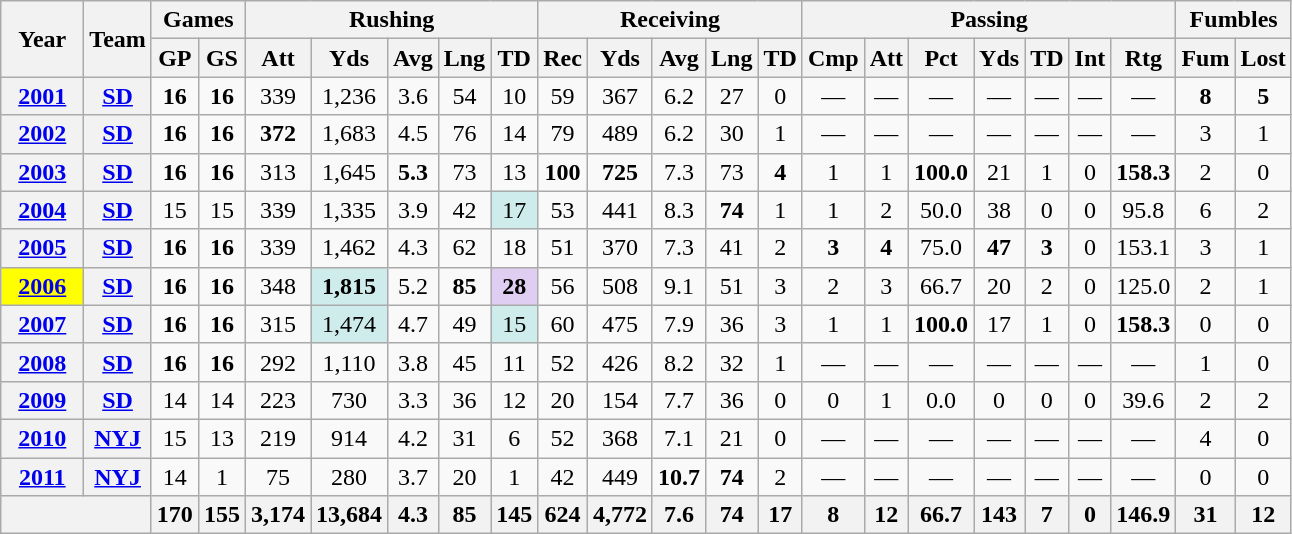<table class="wikitable" style="text-align:center;">
<tr>
<th rowspan="2">Year</th>
<th rowspan="2">Team</th>
<th colspan="2">Games</th>
<th colspan="5">Rushing</th>
<th colspan="5">Receiving</th>
<th colspan="7">Passing</th>
<th colspan="2">Fumbles</th>
</tr>
<tr>
<th>GP</th>
<th>GS</th>
<th>Att</th>
<th>Yds</th>
<th>Avg</th>
<th>Lng</th>
<th>TD</th>
<th>Rec</th>
<th>Yds</th>
<th>Avg</th>
<th>Lng</th>
<th>TD</th>
<th>Cmp</th>
<th>Att</th>
<th>Pct</th>
<th>Yds</th>
<th>TD</th>
<th>Int</th>
<th>Rtg</th>
<th>Fum</th>
<th>Lost</th>
</tr>
<tr>
<th><a href='#'>2001</a></th>
<th><a href='#'>SD</a></th>
<td><strong>16</strong></td>
<td><strong>16</strong></td>
<td>339</td>
<td>1,236</td>
<td>3.6</td>
<td>54</td>
<td>10</td>
<td>59</td>
<td>367</td>
<td>6.2</td>
<td>27</td>
<td>0</td>
<td>—</td>
<td>—</td>
<td>—</td>
<td>—</td>
<td>—</td>
<td>—</td>
<td>—</td>
<td><strong>8</strong></td>
<td><strong>5</strong></td>
</tr>
<tr>
<th><a href='#'>2002</a></th>
<th><a href='#'>SD</a></th>
<td><strong>16</strong></td>
<td><strong>16</strong></td>
<td><strong>372</strong></td>
<td>1,683</td>
<td>4.5</td>
<td>76</td>
<td>14</td>
<td>79</td>
<td>489</td>
<td>6.2</td>
<td>30</td>
<td>1</td>
<td>—</td>
<td>—</td>
<td>—</td>
<td>—</td>
<td>—</td>
<td>—</td>
<td>—</td>
<td>3</td>
<td>1</td>
</tr>
<tr>
<th><a href='#'>2003</a></th>
<th><a href='#'>SD</a></th>
<td><strong>16</strong></td>
<td><strong>16</strong></td>
<td>313</td>
<td>1,645</td>
<td><strong>5.3</strong></td>
<td>73</td>
<td>13</td>
<td><strong>100</strong></td>
<td><strong>725</strong></td>
<td>7.3</td>
<td>73</td>
<td><strong>4</strong></td>
<td>1</td>
<td>1</td>
<td><strong>100.0</strong></td>
<td>21</td>
<td>1</td>
<td>0</td>
<td><strong>158.3</strong></td>
<td>2</td>
<td>0</td>
</tr>
<tr>
<th><a href='#'>2004</a></th>
<th><a href='#'>SD</a></th>
<td>15</td>
<td>15</td>
<td>339</td>
<td>1,335</td>
<td>3.9</td>
<td>42</td>
<td style="background:#cfecec;">17</td>
<td>53</td>
<td>441</td>
<td>8.3</td>
<td><strong>74</strong></td>
<td>1</td>
<td>1</td>
<td>2</td>
<td>50.0</td>
<td>38</td>
<td>0</td>
<td>0</td>
<td>95.8</td>
<td>6</td>
<td>2</td>
</tr>
<tr>
<th><a href='#'>2005</a></th>
<th><a href='#'>SD</a></th>
<td><strong>16</strong></td>
<td><strong>16</strong></td>
<td>339</td>
<td>1,462</td>
<td>4.3</td>
<td>62</td>
<td>18</td>
<td>51</td>
<td>370</td>
<td>7.3</td>
<td>41</td>
<td>2</td>
<td><strong>3</strong></td>
<td><strong>4</strong></td>
<td>75.0</td>
<td><strong>47</strong></td>
<td><strong>3</strong></td>
<td>0</td>
<td>153.1</td>
<td>3</td>
<td>1</td>
</tr>
<tr>
<th style="background:#ff0; width:3em;"><a href='#'>2006</a></th>
<th><a href='#'>SD</a></th>
<td><strong>16</strong></td>
<td><strong>16</strong></td>
<td>348</td>
<td style="background:#cfecec;"><strong>1,815</strong></td>
<td>5.2</td>
<td><strong>85</strong></td>
<td style="background:#e0cef2;"><strong>28</strong></td>
<td>56</td>
<td>508</td>
<td>9.1</td>
<td>51</td>
<td>3</td>
<td>2</td>
<td>3</td>
<td>66.7</td>
<td>20</td>
<td>2</td>
<td>0</td>
<td>125.0</td>
<td>2</td>
<td>1</td>
</tr>
<tr>
<th><a href='#'>2007</a></th>
<th><a href='#'>SD</a></th>
<td><strong>16</strong></td>
<td><strong>16</strong></td>
<td>315</td>
<td style="background:#cfecec;">1,474</td>
<td>4.7</td>
<td>49</td>
<td style="background:#cfecec;">15</td>
<td>60</td>
<td>475</td>
<td>7.9</td>
<td>36</td>
<td>3</td>
<td>1</td>
<td>1</td>
<td><strong>100.0</strong></td>
<td>17</td>
<td>1</td>
<td>0</td>
<td><strong>158.3</strong></td>
<td>0</td>
<td>0</td>
</tr>
<tr>
<th><a href='#'>2008</a></th>
<th><a href='#'>SD</a></th>
<td><strong>16</strong></td>
<td><strong>16</strong></td>
<td>292</td>
<td>1,110</td>
<td>3.8</td>
<td>45</td>
<td>11</td>
<td>52</td>
<td>426</td>
<td>8.2</td>
<td>32</td>
<td>1</td>
<td>—</td>
<td>—</td>
<td>—</td>
<td>—</td>
<td>—</td>
<td>—</td>
<td>—</td>
<td>1</td>
<td>0</td>
</tr>
<tr>
<th><a href='#'>2009</a></th>
<th><a href='#'>SD</a></th>
<td>14</td>
<td>14</td>
<td>223</td>
<td>730</td>
<td>3.3</td>
<td>36</td>
<td>12</td>
<td>20</td>
<td>154</td>
<td>7.7</td>
<td>36</td>
<td>0</td>
<td>0</td>
<td>1</td>
<td>0.0</td>
<td>0</td>
<td>0</td>
<td>0</td>
<td>39.6</td>
<td>2</td>
<td>2</td>
</tr>
<tr>
<th><a href='#'>2010</a></th>
<th><a href='#'>NYJ</a></th>
<td>15</td>
<td>13</td>
<td>219</td>
<td>914</td>
<td>4.2</td>
<td>31</td>
<td>6</td>
<td>52</td>
<td>368</td>
<td>7.1</td>
<td>21</td>
<td>0</td>
<td>—</td>
<td>—</td>
<td>—</td>
<td>—</td>
<td>—</td>
<td>—</td>
<td>—</td>
<td>4</td>
<td>0</td>
</tr>
<tr>
<th><a href='#'>2011</a></th>
<th><a href='#'>NYJ</a></th>
<td>14</td>
<td>1</td>
<td>75</td>
<td>280</td>
<td>3.7</td>
<td>20</td>
<td>1</td>
<td>42</td>
<td>449</td>
<td><strong>10.7</strong></td>
<td><strong>74</strong></td>
<td>2</td>
<td>—</td>
<td>—</td>
<td>—</td>
<td>—</td>
<td>—</td>
<td>—</td>
<td>—</td>
<td>0</td>
<td>0</td>
</tr>
<tr>
<th colspan="2"></th>
<th>170</th>
<th>155</th>
<th>3,174</th>
<th>13,684</th>
<th>4.3</th>
<th>85</th>
<th>145</th>
<th>624</th>
<th>4,772</th>
<th>7.6</th>
<th>74</th>
<th>17</th>
<th>8</th>
<th>12</th>
<th>66.7</th>
<th>143</th>
<th>7</th>
<th>0</th>
<th>146.9</th>
<th>31</th>
<th>12</th>
</tr>
</table>
